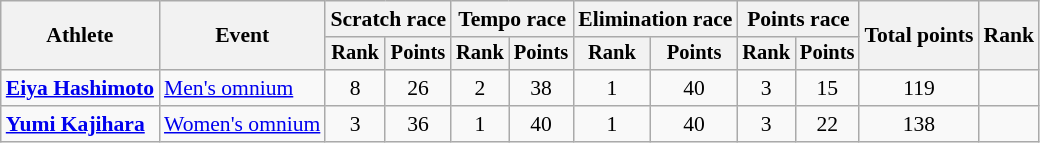<table class=wikitable style=font-size:90%;text-align:center>
<tr>
<th rowspan="2">Athlete</th>
<th rowspan="2">Event</th>
<th colspan=2>Scratch race</th>
<th colspan=2>Tempo race</th>
<th colspan=2>Elimination race</th>
<th colspan=2>Points race</th>
<th rowspan=2>Total points</th>
<th rowspan=2>Rank</th>
</tr>
<tr style="font-size:95%">
<th>Rank</th>
<th>Points</th>
<th>Rank</th>
<th>Points</th>
<th>Rank</th>
<th>Points</th>
<th>Rank</th>
<th>Points</th>
</tr>
<tr>
<td style="text-align:left"><strong><a href='#'>Eiya Hashimoto</a></strong></td>
<td style="text-align:left"><a href='#'>Men's omnium</a></td>
<td>8</td>
<td>26</td>
<td>2</td>
<td>38</td>
<td>1</td>
<td>40</td>
<td>3</td>
<td>15</td>
<td>119</td>
<td></td>
</tr>
<tr>
<td style="text-align:left"><strong><a href='#'>Yumi Kajihara</a></strong></td>
<td style="text-align:left"><a href='#'>Women's omnium</a></td>
<td>3</td>
<td>36</td>
<td>1</td>
<td>40</td>
<td>1</td>
<td>40</td>
<td>3</td>
<td>22</td>
<td>138</td>
<td></td>
</tr>
</table>
